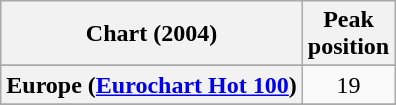<table class="wikitable sortable plainrowheaders" style="text-align:center">
<tr>
<th>Chart (2004)</th>
<th>Peak<br>position</th>
</tr>
<tr>
</tr>
<tr>
<th scope="row">Europe (<a href='#'>Eurochart Hot 100</a>)</th>
<td>19</td>
</tr>
<tr>
</tr>
<tr>
</tr>
<tr>
</tr>
<tr>
</tr>
<tr>
</tr>
<tr>
</tr>
<tr>
</tr>
<tr>
</tr>
<tr>
</tr>
<tr>
</tr>
</table>
